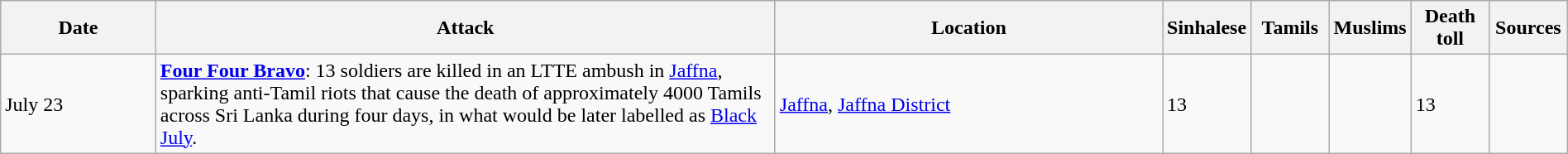<table class="wikitable" style="width:100%;">
<tr>
<th width="10%">Date</th>
<th width="40%">Attack</th>
<th width="25%">Location</th>
<th width="5%">Sinhalese</th>
<th width="5%">Tamils</th>
<th width="5%">Muslims</th>
<th width="5%">Death toll</th>
<th width="5%">Sources</th>
</tr>
<tr>
<td>July 23</td>
<td><strong><a href='#'>Four Four Bravo</a></strong>: 13 soldiers are killed in an LTTE ambush in <a href='#'>Jaffna</a>, sparking anti-Tamil riots that cause the death of approximately 4000 Tamils across Sri Lanka during four days, in what would be later labelled as <a href='#'>Black July</a>.</td>
<td><a href='#'>Jaffna</a>, <a href='#'>Jaffna District</a></td>
<td>13</td>
<td></td>
<td></td>
<td>13</td>
<td><br></td>
</tr>
</table>
